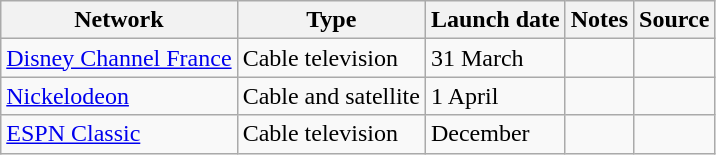<table class="wikitable sortable">
<tr>
<th>Network</th>
<th>Type</th>
<th>Launch date</th>
<th>Notes</th>
<th>Source</th>
</tr>
<tr>
<td><a href='#'>Disney Channel France</a></td>
<td>Cable television</td>
<td>31 March</td>
<td></td>
<td></td>
</tr>
<tr>
<td><a href='#'>Nickelodeon</a></td>
<td>Cable and satellite</td>
<td>1 April</td>
<td></td>
<td></td>
</tr>
<tr>
<td><a href='#'>ESPN Classic</a></td>
<td>Cable television</td>
<td>December</td>
<td></td>
<td></td>
</tr>
</table>
